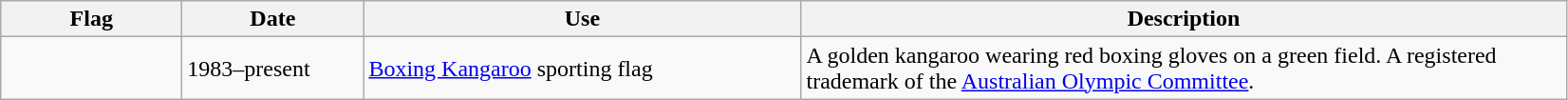<table class="wikitable">
<tr>
<th scope="col" style="width:120px;">Flag</th>
<th scope="col" style="width:120px;">Date</th>
<th scope="col" style="width:300px;">Use</th>
<th scope="col" style="width:530px;">Description</th>
</tr>
<tr>
<td style="text-align:center;"></td>
<td>1983–present</td>
<td><a href='#'>Boxing Kangaroo</a> sporting flag</td>
<td>A golden kangaroo wearing red boxing gloves on a green field. A registered trademark of the <a href='#'>Australian Olympic Committee</a>.</td>
</tr>
</table>
